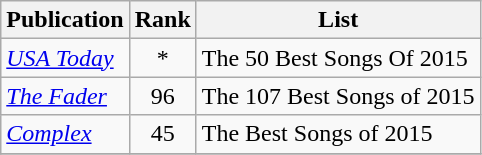<table class="wikitable">
<tr>
<th>Publication</th>
<th>Rank</th>
<th>List</th>
</tr>
<tr>
<td><em><a href='#'>USA Today</a></em></td>
<td align="center">*</td>
<td>The 50 Best Songs Of 2015</td>
</tr>
<tr>
<td><em><a href='#'>The Fader</a></em></td>
<td align="center">96</td>
<td>The 107 Best Songs of 2015</td>
</tr>
<tr>
<td><em><a href='#'>Complex</a></em></td>
<td align="center">45</td>
<td>The Best Songs of 2015</td>
</tr>
<tr>
</tr>
</table>
